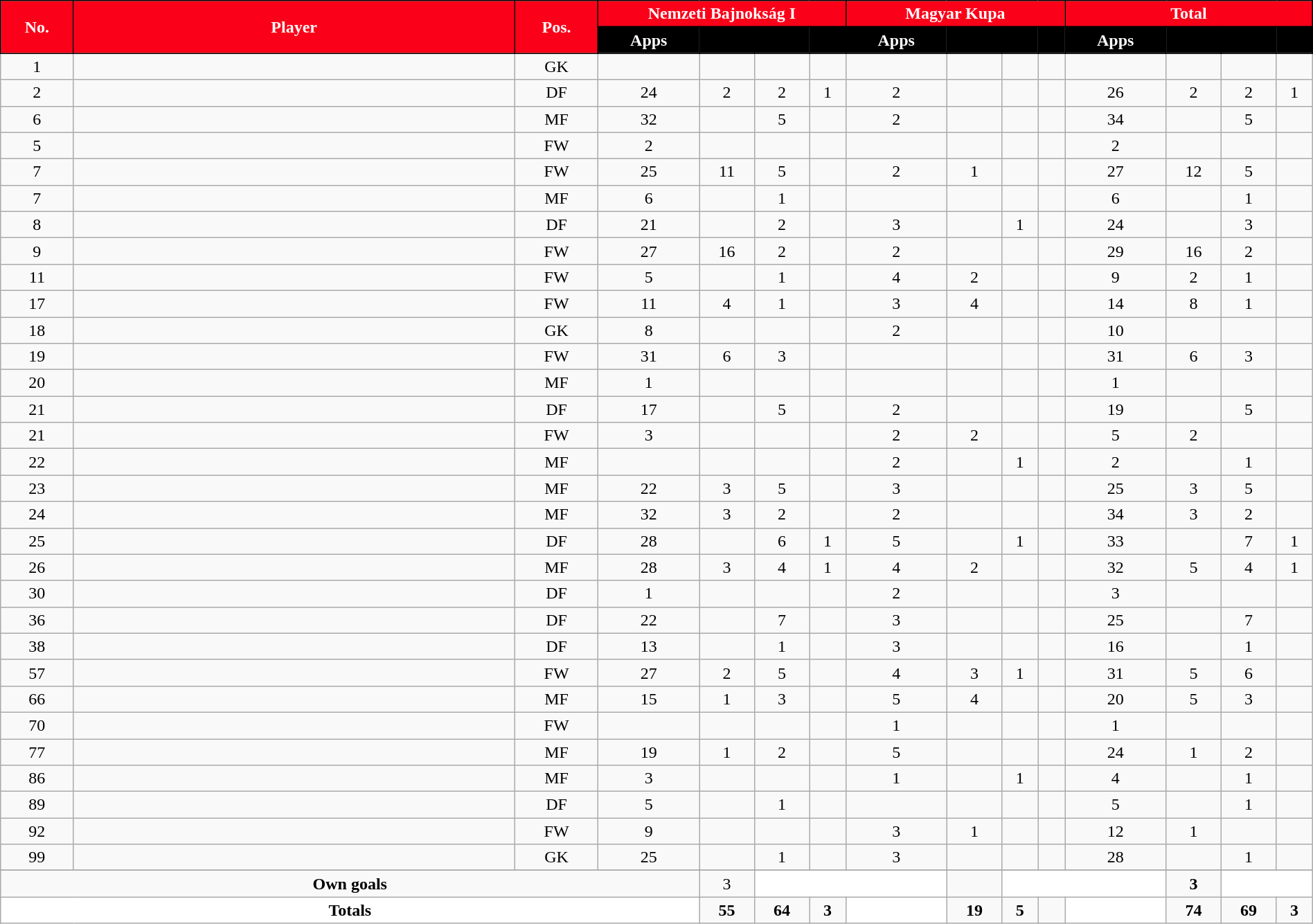<table class="wikitable sortable alternance" style="text-align:center;width:100%">
<tr>
<th rowspan="2" style="background-color:#fb0019;color:white;border:1px solid black;width:5px">No.</th>
<th rowspan="2" style="background-color:#fb0019;color:white;border:1px solid black;width:180px">Player</th>
<th rowspan="2" style="background-color:#fb0019;color:white;border:1px solid black;width:5px">Pos.</th>
<th colspan="4" style="background:#fb0019;color:white;border:1px solid black">Nemzeti Bajnokság I</th>
<th colspan="4" style="background:#fb0019;color:white;border:1px solid black">Magyar Kupa</th>
<th colspan="4" style="background:#fb0019;color:white;border:1px solid black">Total</th>
</tr>
<tr style="text-align:center">
<th width="4" style="background-color:black;color:white;border:1px solid black">Apps</th>
<th width="4" style="background-color:black;border:1px solid black"></th>
<th width="4" style="background-color:black;border:1px solid black"></th>
<th width="4" style="background-color:black;color:white;border:1px solid black"></th>
<th width="4" style="background-color:black;color:white;border:1px solid black">Apps</th>
<th width="4" style="background-color:black;border:1px solid black"></th>
<th width="4" style="background-color:black;border:1px solid black"></th>
<th width="4" style="background-color:black;color:white;border:1px solid black"></th>
<th width="4" style="background-color:black;color:white;border:1px solid black">Apps</th>
<th width="4" style="background-color:black;border:1px solid black"></th>
<th width="4" style="background-color:black;border:1px solid black"></th>
<th width="4" style="background-color:black;color:white;border:1px solid black"></th>
</tr>
<tr>
<td>1</td>
<td> </td>
<td>GK</td>
<td></td>
<td></td>
<td></td>
<td></td>
<td></td>
<td></td>
<td></td>
<td></td>
<td></td>
<td></td>
<td></td>
<td></td>
</tr>
<tr>
<td>2</td>
<td> </td>
<td>DF</td>
<td>24</td>
<td>2</td>
<td>2</td>
<td>1</td>
<td>2</td>
<td></td>
<td></td>
<td></td>
<td>26</td>
<td>2</td>
<td>2</td>
<td>1</td>
</tr>
<tr>
<td>6</td>
<td> </td>
<td>MF</td>
<td>32</td>
<td></td>
<td>5</td>
<td></td>
<td>2</td>
<td></td>
<td></td>
<td></td>
<td>34</td>
<td></td>
<td>5</td>
<td></td>
</tr>
<tr>
<td>5</td>
<td> </td>
<td>FW</td>
<td>2</td>
<td></td>
<td></td>
<td></td>
<td></td>
<td></td>
<td></td>
<td></td>
<td>2</td>
<td></td>
<td></td>
<td></td>
</tr>
<tr>
<td>7</td>
<td> </td>
<td>FW</td>
<td>25</td>
<td>11</td>
<td>5</td>
<td></td>
<td>2</td>
<td>1</td>
<td></td>
<td></td>
<td>27</td>
<td>12</td>
<td>5</td>
<td></td>
</tr>
<tr>
<td>7</td>
<td> </td>
<td>MF</td>
<td>6</td>
<td></td>
<td>1</td>
<td></td>
<td></td>
<td></td>
<td></td>
<td></td>
<td>6</td>
<td></td>
<td>1</td>
<td></td>
</tr>
<tr>
<td>8</td>
<td> </td>
<td>DF</td>
<td>21</td>
<td></td>
<td>2</td>
<td></td>
<td>3</td>
<td></td>
<td>1</td>
<td></td>
<td>24</td>
<td></td>
<td>3</td>
<td></td>
</tr>
<tr>
<td>9</td>
<td> </td>
<td>FW</td>
<td>27</td>
<td>16</td>
<td>2</td>
<td></td>
<td>2</td>
<td></td>
<td></td>
<td></td>
<td>29</td>
<td>16</td>
<td>2</td>
<td></td>
</tr>
<tr>
<td>11</td>
<td> </td>
<td>FW</td>
<td>5</td>
<td></td>
<td>1</td>
<td></td>
<td>4</td>
<td>2</td>
<td></td>
<td></td>
<td>9</td>
<td>2</td>
<td>1</td>
<td></td>
</tr>
<tr>
<td>17</td>
<td> </td>
<td>FW</td>
<td>11</td>
<td>4</td>
<td>1</td>
<td></td>
<td>3</td>
<td>4</td>
<td></td>
<td></td>
<td>14</td>
<td>8</td>
<td>1</td>
<td></td>
</tr>
<tr>
<td>18</td>
<td> </td>
<td>GK</td>
<td>8</td>
<td></td>
<td></td>
<td></td>
<td>2</td>
<td></td>
<td></td>
<td></td>
<td>10</td>
<td></td>
<td></td>
<td></td>
</tr>
<tr>
<td>19</td>
<td> </td>
<td>FW</td>
<td>31</td>
<td>6</td>
<td>3</td>
<td></td>
<td></td>
<td></td>
<td></td>
<td></td>
<td>31</td>
<td>6</td>
<td>3</td>
<td></td>
</tr>
<tr>
<td>20</td>
<td> </td>
<td>MF</td>
<td>1</td>
<td></td>
<td></td>
<td></td>
<td></td>
<td></td>
<td></td>
<td></td>
<td>1</td>
<td></td>
<td></td>
<td></td>
</tr>
<tr>
<td>21</td>
<td> </td>
<td>DF</td>
<td>17</td>
<td></td>
<td>5</td>
<td></td>
<td>2</td>
<td></td>
<td></td>
<td></td>
<td>19</td>
<td></td>
<td>5</td>
<td></td>
</tr>
<tr>
<td>21</td>
<td> </td>
<td>FW</td>
<td>3</td>
<td></td>
<td></td>
<td></td>
<td>2</td>
<td>2</td>
<td></td>
<td></td>
<td>5</td>
<td>2</td>
<td></td>
<td></td>
</tr>
<tr>
<td>22</td>
<td> </td>
<td>MF</td>
<td></td>
<td></td>
<td></td>
<td></td>
<td>2</td>
<td></td>
<td>1</td>
<td></td>
<td>2</td>
<td></td>
<td>1</td>
<td></td>
</tr>
<tr>
<td>23</td>
<td> </td>
<td>MF</td>
<td>22</td>
<td>3</td>
<td>5</td>
<td></td>
<td>3</td>
<td></td>
<td></td>
<td></td>
<td>25</td>
<td>3</td>
<td>5</td>
<td></td>
</tr>
<tr>
<td>24</td>
<td> </td>
<td>MF</td>
<td>32</td>
<td>3</td>
<td>2</td>
<td></td>
<td>2</td>
<td></td>
<td></td>
<td></td>
<td>34</td>
<td>3</td>
<td>2</td>
<td></td>
</tr>
<tr>
<td>25</td>
<td> </td>
<td>DF</td>
<td>28</td>
<td></td>
<td>6</td>
<td>1</td>
<td>5</td>
<td></td>
<td>1</td>
<td></td>
<td>33</td>
<td></td>
<td>7</td>
<td>1</td>
</tr>
<tr>
<td>26</td>
<td> </td>
<td>MF</td>
<td>28</td>
<td>3</td>
<td>4</td>
<td>1</td>
<td>4</td>
<td>2</td>
<td></td>
<td></td>
<td>32</td>
<td>5</td>
<td>4</td>
<td>1</td>
</tr>
<tr>
<td>30</td>
<td> </td>
<td>DF</td>
<td>1</td>
<td></td>
<td></td>
<td></td>
<td>2</td>
<td></td>
<td></td>
<td></td>
<td>3</td>
<td></td>
<td></td>
<td></td>
</tr>
<tr>
<td>36</td>
<td> </td>
<td>DF</td>
<td>22</td>
<td></td>
<td>7</td>
<td></td>
<td>3</td>
<td></td>
<td></td>
<td></td>
<td>25</td>
<td></td>
<td>7</td>
<td></td>
</tr>
<tr>
<td>38</td>
<td> </td>
<td>DF</td>
<td>13</td>
<td></td>
<td>1</td>
<td></td>
<td>3</td>
<td></td>
<td></td>
<td></td>
<td>16</td>
<td></td>
<td>1</td>
<td></td>
</tr>
<tr>
<td>57</td>
<td> </td>
<td>FW</td>
<td>27</td>
<td>2</td>
<td>5</td>
<td></td>
<td>4</td>
<td>3</td>
<td>1</td>
<td></td>
<td>31</td>
<td>5</td>
<td>6</td>
<td></td>
</tr>
<tr>
<td>66</td>
<td> </td>
<td>MF</td>
<td>15</td>
<td>1</td>
<td>3</td>
<td></td>
<td>5</td>
<td>4</td>
<td></td>
<td></td>
<td>20</td>
<td>5</td>
<td>3</td>
<td></td>
</tr>
<tr>
<td>70</td>
<td> </td>
<td>FW</td>
<td></td>
<td></td>
<td></td>
<td></td>
<td>1</td>
<td></td>
<td></td>
<td></td>
<td>1</td>
<td></td>
<td></td>
<td></td>
</tr>
<tr>
<td>77</td>
<td> </td>
<td>MF</td>
<td>19</td>
<td>1</td>
<td>2</td>
<td></td>
<td>5</td>
<td></td>
<td></td>
<td></td>
<td>24</td>
<td>1</td>
<td>2</td>
<td></td>
</tr>
<tr>
<td>86</td>
<td> </td>
<td>MF</td>
<td>3</td>
<td></td>
<td></td>
<td></td>
<td>1</td>
<td></td>
<td>1</td>
<td></td>
<td>4</td>
<td></td>
<td>1</td>
<td></td>
</tr>
<tr>
<td>89</td>
<td> </td>
<td>DF</td>
<td>5</td>
<td></td>
<td>1</td>
<td></td>
<td></td>
<td></td>
<td></td>
<td></td>
<td>5</td>
<td></td>
<td>1</td>
<td></td>
</tr>
<tr>
<td>92</td>
<td> </td>
<td>FW</td>
<td>9</td>
<td></td>
<td></td>
<td></td>
<td>3</td>
<td>1</td>
<td></td>
<td></td>
<td>12</td>
<td>1</td>
<td></td>
<td></td>
</tr>
<tr>
<td>99</td>
<td> </td>
<td>GK</td>
<td>25</td>
<td></td>
<td>1</td>
<td></td>
<td>3</td>
<td></td>
<td></td>
<td></td>
<td>28</td>
<td></td>
<td>1</td>
<td></td>
</tr>
<tr>
</tr>
<tr class="sortbottom">
<td colspan="4"><strong>Own goals</strong></td>
<td>3</td>
<td colspan="3" style="background:white;text-align:center"></td>
<td></td>
<td colspan="3" style="background:white;text-align:center"></td>
<td><strong>3</strong></td>
<td colspan="2" style="background:white;text-align:center"></td>
</tr>
<tr class="sortbottom">
<td colspan="4" style="background:white;text-align:center"><strong>Totals</strong></td>
<td><strong>55</strong></td>
<td><strong>64</strong></td>
<td><strong>3</strong></td>
<td rowspan="3" style="background:white;text-align:center"></td>
<td><strong>19</strong></td>
<td><strong>5</strong></td>
<td></td>
<td rowspan="3" style="background:white;text-align:center"></td>
<td><strong>74</strong></td>
<td><strong>69</strong></td>
<td><strong>3</strong></td>
</tr>
</table>
